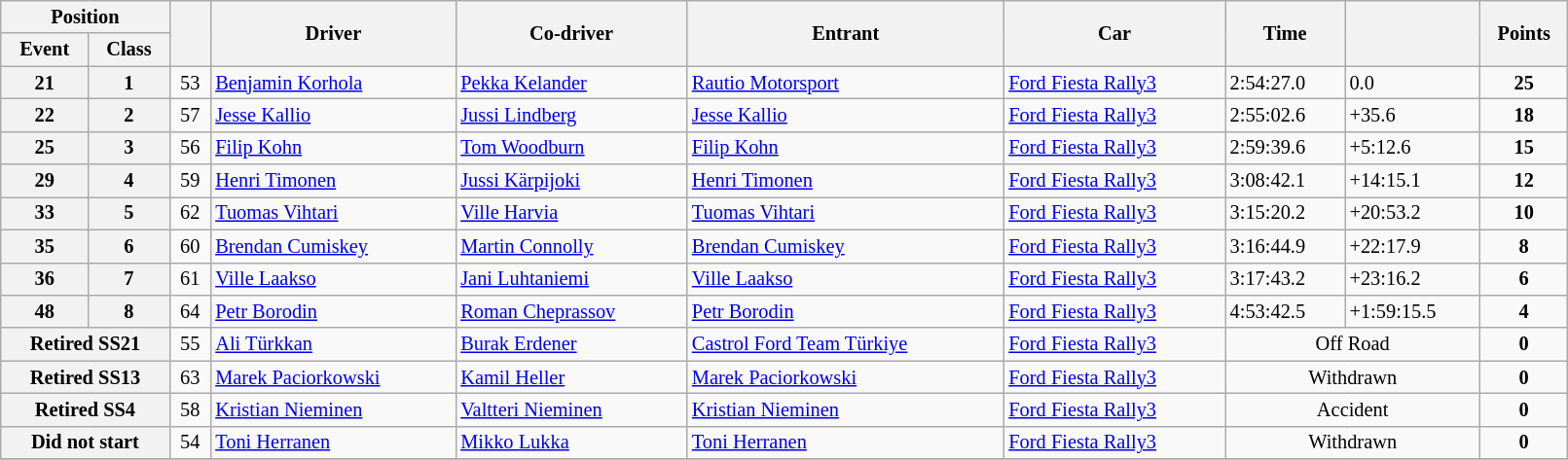<table class="wikitable" width=85% style="font-size: 85%;">
<tr>
<th colspan="2">Position</th>
<th rowspan="2"></th>
<th rowspan="2">Driver</th>
<th rowspan="2">Co-driver</th>
<th rowspan="2">Entrant</th>
<th rowspan="2">Car</th>
<th rowspan="2">Time</th>
<th rowspan="2"></th>
<th rowspan="2">Points</th>
</tr>
<tr>
<th>Event</th>
<th>Class</th>
</tr>
<tr>
<th>21</th>
<th>1</th>
<td align="center">53</td>
<td><a href='#'>Benjamin Korhola</a></td>
<td><a href='#'>Pekka Kelander</a></td>
<td><a href='#'>Rautio Motorsport</a></td>
<td><a href='#'>Ford Fiesta Rally3</a></td>
<td>2:54:27.0</td>
<td>0.0</td>
<td align="center"><strong>25</strong></td>
</tr>
<tr>
<th>22</th>
<th>2</th>
<td align="center">57</td>
<td><a href='#'>Jesse Kallio</a></td>
<td><a href='#'>Jussi Lindberg</a></td>
<td><a href='#'>Jesse Kallio</a></td>
<td><a href='#'>Ford Fiesta Rally3</a></td>
<td>2:55:02.6</td>
<td>+35.6</td>
<td align="center"><strong>18</strong></td>
</tr>
<tr>
<th>25</th>
<th>3</th>
<td align="center">56</td>
<td><a href='#'>Filip Kohn</a></td>
<td><a href='#'>Tom Woodburn</a></td>
<td><a href='#'>Filip Kohn</a></td>
<td><a href='#'>Ford Fiesta Rally3</a></td>
<td>2:59:39.6</td>
<td>+5:12.6</td>
<td align="center"><strong>15</strong></td>
</tr>
<tr>
<th>29</th>
<th>4</th>
<td align="center">59</td>
<td><a href='#'>Henri Timonen</a></td>
<td><a href='#'>Jussi Kärpijoki</a></td>
<td><a href='#'>Henri Timonen</a></td>
<td><a href='#'>Ford Fiesta Rally3</a></td>
<td>3:08:42.1</td>
<td>+14:15.1</td>
<td align="center"><strong>12</strong></td>
</tr>
<tr>
<th>33</th>
<th>5</th>
<td align="center">62</td>
<td><a href='#'>Tuomas Vihtari</a></td>
<td><a href='#'>Ville Harvia</a></td>
<td><a href='#'>Tuomas Vihtari</a></td>
<td><a href='#'>Ford Fiesta Rally3</a></td>
<td>3:15:20.2</td>
<td>+20:53.2</td>
<td align="center"><strong>10</strong></td>
</tr>
<tr>
<th>35</th>
<th>6</th>
<td align="center">60</td>
<td><a href='#'>Brendan Cumiskey</a></td>
<td><a href='#'>Martin Connolly</a></td>
<td><a href='#'>Brendan Cumiskey</a></td>
<td><a href='#'>Ford Fiesta Rally3</a></td>
<td>3:16:44.9</td>
<td>+22:17.9</td>
<td align="center"><strong>8</strong></td>
</tr>
<tr>
<th>36</th>
<th>7</th>
<td align="center">61</td>
<td><a href='#'>Ville Laakso</a></td>
<td><a href='#'>Jani Luhtaniemi</a></td>
<td><a href='#'>Ville Laakso</a></td>
<td><a href='#'>Ford Fiesta Rally3</a></td>
<td>3:17:43.2</td>
<td>+23:16.2</td>
<td align="center"><strong>6</strong></td>
</tr>
<tr>
<th>48</th>
<th>8</th>
<td align="center">64</td>
<td><a href='#'>Petr Borodin</a></td>
<td><a href='#'>Roman Cheprassov</a></td>
<td><a href='#'>Petr Borodin</a></td>
<td><a href='#'>Ford Fiesta Rally3</a></td>
<td>4:53:42.5</td>
<td>+1:59:15.5</td>
<td align="center"><strong>4</strong></td>
</tr>
<tr>
<th colspan="2">Retired SS21</th>
<td align="center">55</td>
<td><a href='#'>Ali Türkkan</a></td>
<td><a href='#'>Burak Erdener</a></td>
<td><a href='#'>Castrol Ford Team Türkiye</a></td>
<td><a href='#'>Ford Fiesta Rally3</a></td>
<td align="center" colspan="2">Off Road</td>
<td align="center"><strong>0</strong></td>
</tr>
<tr>
<th colspan="2">Retired SS13</th>
<td align="center">63</td>
<td><a href='#'>Marek Paciorkowski</a></td>
<td><a href='#'>Kamil Heller</a></td>
<td><a href='#'>Marek Paciorkowski</a></td>
<td><a href='#'>Ford Fiesta Rally3</a></td>
<td align="center" colspan="2">Withdrawn</td>
<td align="center"><strong>0</strong></td>
</tr>
<tr>
<th colspan="2">Retired SS4</th>
<td align="center">58</td>
<td><a href='#'>Kristian Nieminen</a></td>
<td><a href='#'>Valtteri Nieminen</a></td>
<td><a href='#'>Kristian Nieminen</a></td>
<td><a href='#'>Ford Fiesta Rally3</a></td>
<td align="center" colspan="2">Accident</td>
<td align="center"><strong>0</strong></td>
</tr>
<tr>
<th colspan="2">Did not start</th>
<td align="center">54</td>
<td><a href='#'>Toni Herranen</a></td>
<td><a href='#'>Mikko Lukka</a></td>
<td><a href='#'>Toni Herranen</a></td>
<td><a href='#'>Ford Fiesta Rally3</a></td>
<td align="center" colspan="2">Withdrawn</td>
<td align="center"><strong>0</strong></td>
</tr>
<tr>
</tr>
</table>
